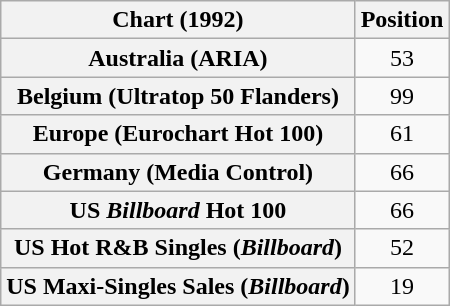<table class="wikitable sortable plainrowheaders" style="text-align:center">
<tr>
<th scope="col">Chart (1992)</th>
<th scope="col">Position</th>
</tr>
<tr>
<th scope="row">Australia (ARIA)</th>
<td>53</td>
</tr>
<tr>
<th scope="row">Belgium (Ultratop 50 Flanders)</th>
<td>99</td>
</tr>
<tr>
<th scope="row">Europe (Eurochart Hot 100)</th>
<td>61</td>
</tr>
<tr>
<th scope="row">Germany (Media Control)</th>
<td>66</td>
</tr>
<tr>
<th scope="row">US <em>Billboard</em> Hot 100</th>
<td>66</td>
</tr>
<tr>
<th scope="row">US Hot R&B Singles (<em>Billboard</em>)</th>
<td>52</td>
</tr>
<tr>
<th scope="row">US Maxi-Singles Sales (<em>Billboard</em>)</th>
<td>19</td>
</tr>
</table>
